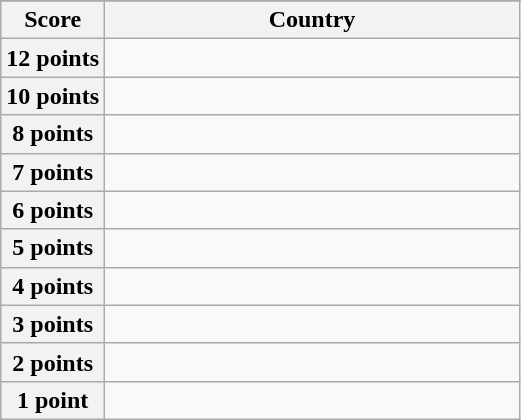<table class="wikitable">
<tr>
</tr>
<tr>
<th scope="col" width="20%">Score</th>
<th scope="col">Country</th>
</tr>
<tr>
<th scope="row">12 points</th>
<td></td>
</tr>
<tr>
<th scope="row">10 points</th>
<td></td>
</tr>
<tr>
<th scope="row">8 points</th>
<td></td>
</tr>
<tr>
<th scope="row">7 points</th>
<td></td>
</tr>
<tr>
<th scope="row">6 points</th>
<td></td>
</tr>
<tr>
<th scope="row">5 points</th>
<td></td>
</tr>
<tr>
<th scope="row">4 points</th>
<td></td>
</tr>
<tr>
<th scope="row">3 points</th>
<td></td>
</tr>
<tr>
<th scope="row">2 points</th>
<td></td>
</tr>
<tr>
<th scope="row">1 point</th>
<td></td>
</tr>
</table>
